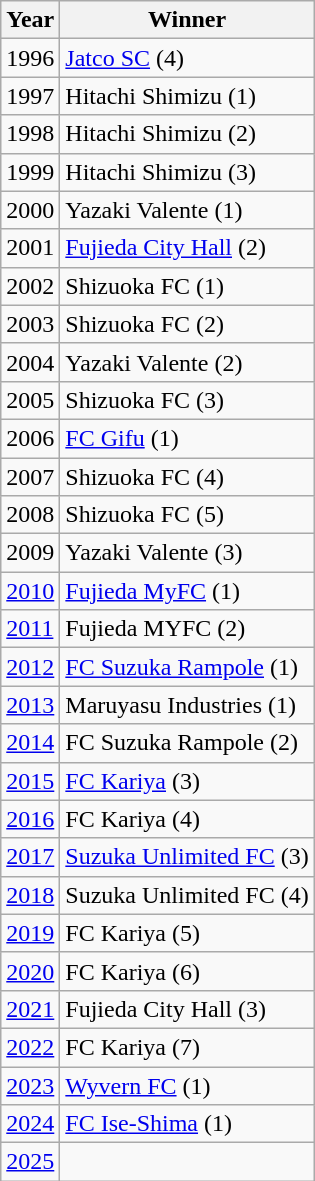<table class="wikitable">
<tr>
<th>Year</th>
<th>Winner</th>
</tr>
<tr>
<td>1996</td>
<td><a href='#'>Jatco SC</a> (4)</td>
</tr>
<tr>
<td>1997</td>
<td>Hitachi Shimizu (1)</td>
</tr>
<tr>
<td>1998</td>
<td>Hitachi Shimizu (2)</td>
</tr>
<tr>
<td>1999</td>
<td>Hitachi Shimizu (3)</td>
</tr>
<tr>
<td>2000</td>
<td>Yazaki Valente (1)</td>
</tr>
<tr>
<td>2001</td>
<td><a href='#'>Fujieda City Hall</a> (2)</td>
</tr>
<tr>
<td>2002</td>
<td>Shizuoka FC (1)</td>
</tr>
<tr>
<td>2003</td>
<td>Shizuoka FC (2)</td>
</tr>
<tr>
<td>2004</td>
<td>Yazaki Valente (2)</td>
</tr>
<tr>
<td>2005</td>
<td>Shizuoka FC (3)</td>
</tr>
<tr>
<td>2006</td>
<td><a href='#'>FC Gifu</a> (1)</td>
</tr>
<tr>
<td>2007</td>
<td>Shizuoka FC (4)</td>
</tr>
<tr>
<td>2008</td>
<td>Shizuoka FC (5)</td>
</tr>
<tr>
<td>2009</td>
<td>Yazaki Valente (3)</td>
</tr>
<tr>
<td><a href='#'>2010</a></td>
<td><a href='#'>Fujieda MyFC</a> (1)</td>
</tr>
<tr>
<td><a href='#'>2011</a></td>
<td>Fujieda MYFC (2)</td>
</tr>
<tr>
<td><a href='#'>2012</a></td>
<td><a href='#'>FC Suzuka Rampole</a> (1)</td>
</tr>
<tr>
<td><a href='#'>2013</a></td>
<td>Maruyasu Industries (1)</td>
</tr>
<tr>
<td><a href='#'>2014</a></td>
<td>FC Suzuka Rampole (2)</td>
</tr>
<tr>
<td><a href='#'>2015</a></td>
<td><a href='#'>FC Kariya</a> (3)</td>
</tr>
<tr>
<td><a href='#'>2016</a></td>
<td>FC Kariya (4)</td>
</tr>
<tr>
<td><a href='#'>2017</a></td>
<td><a href='#'>Suzuka Unlimited FC</a> (3)</td>
</tr>
<tr>
<td><a href='#'>2018</a></td>
<td>Suzuka Unlimited FC (4)</td>
</tr>
<tr>
<td><a href='#'>2019</a></td>
<td>FC Kariya (5)</td>
</tr>
<tr>
<td><a href='#'>2020</a></td>
<td>FC Kariya (6)</td>
</tr>
<tr>
<td><a href='#'>2021</a></td>
<td>Fujieda City Hall (3)</td>
</tr>
<tr>
<td><a href='#'>2022</a></td>
<td>FC Kariya (7)</td>
</tr>
<tr>
<td><a href='#'>2023</a></td>
<td><a href='#'>Wyvern FC</a> (1)</td>
</tr>
<tr>
<td><a href='#'>2024</a></td>
<td><a href='#'>FC Ise-Shima</a> (1)</td>
</tr>
<tr>
<td><a href='#'>2025</a></td>
<td></td>
</tr>
</table>
